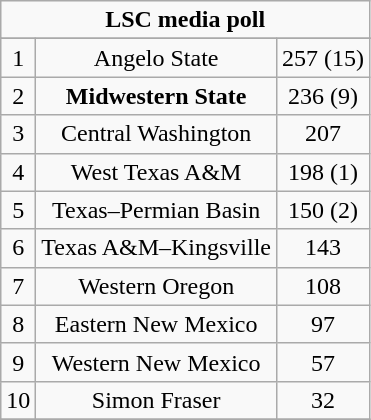<table class="wikitable" style="display: inline-table;">
<tr>
<td align="center" Colspan="3"><strong>LSC media poll</strong></td>
</tr>
<tr align="center">
</tr>
<tr align="center">
<td>1</td>
<td>Angelo State</td>
<td>257 (15)</td>
</tr>
<tr align="center">
<td>2</td>
<td><strong>Midwestern State</strong></td>
<td>236 (9)</td>
</tr>
<tr align="center">
<td>3</td>
<td>Central Washington</td>
<td>207</td>
</tr>
<tr align="center">
<td>4</td>
<td>West Texas A&M</td>
<td>198 (1)</td>
</tr>
<tr align="center">
<td>5</td>
<td>Texas–Permian Basin</td>
<td>150 (2)</td>
</tr>
<tr align="center">
<td>6</td>
<td>Texas A&M–Kingsville</td>
<td>143</td>
</tr>
<tr align="center">
<td>7</td>
<td>Western Oregon</td>
<td>108</td>
</tr>
<tr align="center">
<td>8</td>
<td>Eastern New Mexico</td>
<td>97</td>
</tr>
<tr align="center">
<td>9</td>
<td>Western New Mexico</td>
<td>57</td>
</tr>
<tr align="center">
<td>10</td>
<td>Simon Fraser</td>
<td>32</td>
</tr>
<tr>
</tr>
</table>
